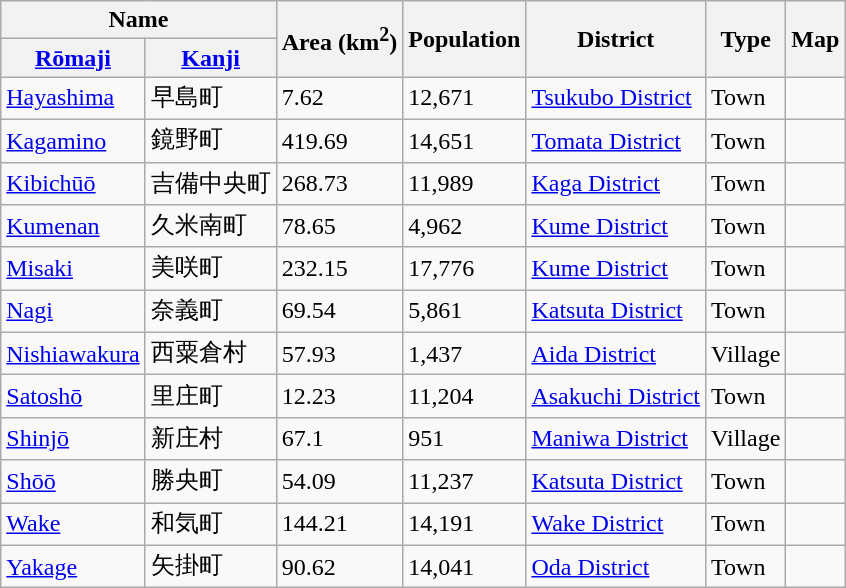<table class="wikitable sortable">
<tr>
<th colspan="2">Name</th>
<th rowspan="2">Area (km<sup>2</sup>)</th>
<th rowspan="2">Population</th>
<th rowspan="2">District</th>
<th rowspan="2">Type</th>
<th rowspan="2">Map</th>
</tr>
<tr>
<th><a href='#'>Rōmaji</a></th>
<th><a href='#'>Kanji</a></th>
</tr>
<tr>
<td> <a href='#'>Hayashima</a></td>
<td>早島町</td>
<td>7.62</td>
<td>12,671</td>
<td><a href='#'>Tsukubo District</a></td>
<td>Town</td>
<td></td>
</tr>
<tr>
<td> <a href='#'>Kagamino</a></td>
<td>鏡野町</td>
<td>419.69</td>
<td>14,651</td>
<td><a href='#'>Tomata District</a></td>
<td>Town</td>
<td></td>
</tr>
<tr>
<td> <a href='#'>Kibichūō</a></td>
<td>吉備中央町</td>
<td>268.73</td>
<td>11,989</td>
<td><a href='#'>Kaga District</a></td>
<td>Town</td>
<td></td>
</tr>
<tr>
<td> <a href='#'>Kumenan</a></td>
<td>久米南町</td>
<td>78.65</td>
<td>4,962</td>
<td><a href='#'>Kume District</a></td>
<td>Town</td>
<td></td>
</tr>
<tr>
<td> <a href='#'>Misaki</a></td>
<td>美咲町</td>
<td>232.15</td>
<td>17,776</td>
<td><a href='#'>Kume District</a></td>
<td>Town</td>
<td></td>
</tr>
<tr>
<td> <a href='#'>Nagi</a></td>
<td>奈義町</td>
<td>69.54</td>
<td>5,861</td>
<td><a href='#'>Katsuta District</a></td>
<td>Town</td>
<td></td>
</tr>
<tr>
<td> <a href='#'>Nishiawakura</a></td>
<td>西粟倉村</td>
<td>57.93</td>
<td>1,437</td>
<td><a href='#'>Aida District</a></td>
<td>Village</td>
<td></td>
</tr>
<tr>
<td> <a href='#'>Satoshō</a></td>
<td>里庄町</td>
<td>12.23</td>
<td>11,204</td>
<td><a href='#'>Asakuchi District</a></td>
<td>Town</td>
<td></td>
</tr>
<tr>
<td> <a href='#'>Shinjō</a></td>
<td>新庄村</td>
<td>67.1</td>
<td>951</td>
<td><a href='#'>Maniwa District</a></td>
<td>Village</td>
<td></td>
</tr>
<tr>
<td> <a href='#'>Shōō</a></td>
<td>勝央町</td>
<td>54.09</td>
<td>11,237</td>
<td><a href='#'>Katsuta District</a></td>
<td>Town</td>
<td></td>
</tr>
<tr>
<td> <a href='#'>Wake</a></td>
<td>和気町</td>
<td>144.21</td>
<td>14,191</td>
<td><a href='#'>Wake District</a></td>
<td>Town</td>
<td></td>
</tr>
<tr>
<td> <a href='#'>Yakage</a></td>
<td>矢掛町</td>
<td>90.62</td>
<td>14,041</td>
<td><a href='#'>Oda District</a></td>
<td>Town</td>
<td></td>
</tr>
</table>
